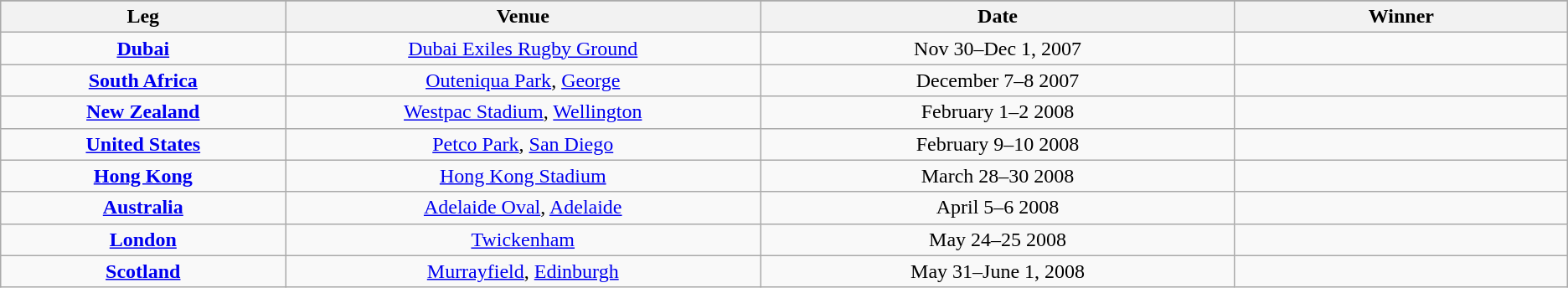<table class="wikitable sortable" style="text-align:center">
<tr bgcolor="#efefef">
</tr>
<tr bgcolor="#efefef">
<th width=6%>Leg</th>
<th width=10%>Venue</th>
<th width=10%>Date</th>
<th width=7%>Winner</th>
</tr>
<tr>
<td><strong><a href='#'>Dubai</a></strong></td>
<td><a href='#'>Dubai Exiles Rugby Ground</a></td>
<td>Nov 30–Dec 1, 2007</td>
<td></td>
</tr>
<tr>
<td><strong><a href='#'>South Africa</a></strong></td>
<td><a href='#'>Outeniqua Park</a>, <a href='#'>George</a></td>
<td>December 7–8 2007</td>
<td></td>
</tr>
<tr>
<td><strong><a href='#'>New Zealand</a></strong></td>
<td><a href='#'>Westpac Stadium</a>, <a href='#'>Wellington</a></td>
<td>February 1–2 2008</td>
<td></td>
</tr>
<tr>
<td><strong><a href='#'>United States</a></strong></td>
<td><a href='#'>Petco Park</a>, <a href='#'>San Diego</a></td>
<td>February 9–10 2008</td>
<td></td>
</tr>
<tr>
<td><strong><a href='#'>Hong Kong</a></strong></td>
<td><a href='#'>Hong Kong Stadium</a></td>
<td>March 28–30 2008</td>
<td></td>
</tr>
<tr>
<td><strong><a href='#'>Australia</a></strong></td>
<td><a href='#'>Adelaide Oval</a>, <a href='#'>Adelaide</a></td>
<td>April 5–6 2008</td>
<td></td>
</tr>
<tr>
<td><strong><a href='#'>London</a></strong></td>
<td><a href='#'>Twickenham</a></td>
<td>May 24–25 2008</td>
<td></td>
</tr>
<tr>
<td><strong><a href='#'>Scotland</a></strong></td>
<td><a href='#'>Murrayfield</a>, <a href='#'>Edinburgh</a></td>
<td>May 31–June 1, 2008</td>
<td></td>
</tr>
</table>
